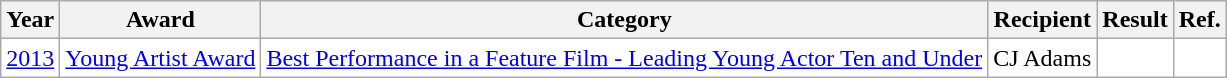<table class="wikitable" rowspan=5; style="text-align: center; background:#ffffff;">
<tr>
<th>Year</th>
<th>Award</th>
<th>Category</th>
<th>Recipient</th>
<th>Result</th>
<th>Ref.</th>
</tr>
<tr>
<td><a href='#'>2013</a></td>
<td><a href='#'>Young Artist Award</a></td>
<td><a href='#'>Best Performance in a Feature Film - Leading Young Actor Ten and Under</a></td>
<td>CJ Adams</td>
<td></td>
<td></td>
</tr>
</table>
